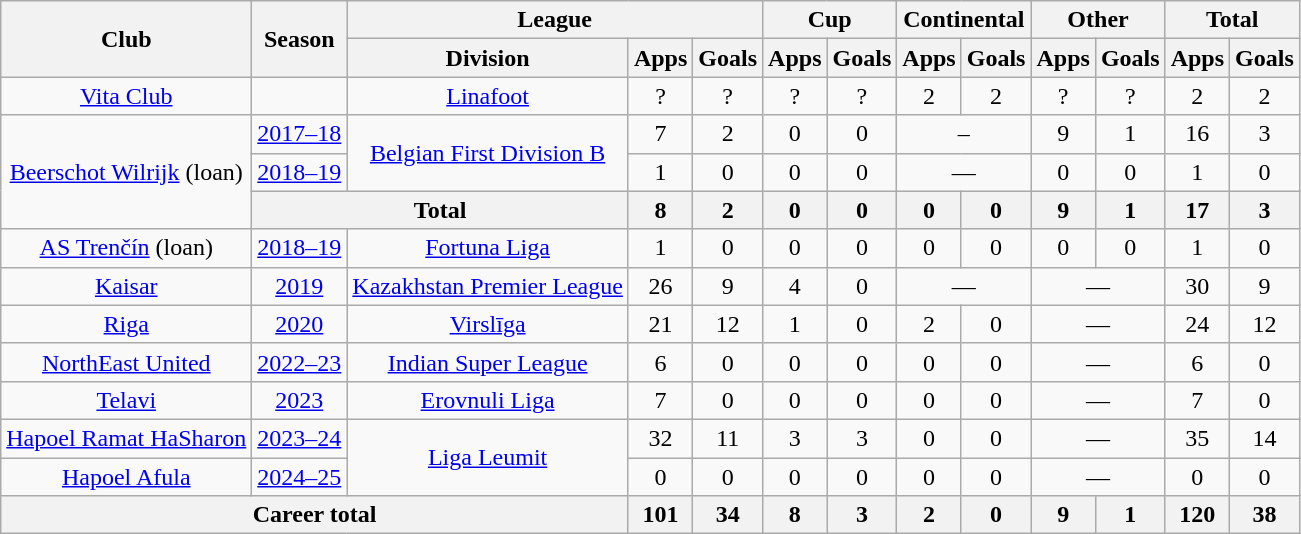<table class="wikitable" style="text-align: center">
<tr>
<th rowspan="2">Club</th>
<th rowspan="2">Season</th>
<th colspan="3">League</th>
<th colspan="2">Cup</th>
<th colspan="2">Continental</th>
<th colspan="2">Other</th>
<th colspan="2">Total</th>
</tr>
<tr>
<th>Division</th>
<th>Apps</th>
<th>Goals</th>
<th>Apps</th>
<th>Goals</th>
<th>Apps</th>
<th>Goals</th>
<th>Apps</th>
<th>Goals</th>
<th>Apps</th>
<th>Goals</th>
</tr>
<tr>
<td><a href='#'>Vita Club</a></td>
<td></td>
<td><a href='#'>Linafoot</a></td>
<td>?</td>
<td>?</td>
<td>?</td>
<td>?</td>
<td>2</td>
<td>2</td>
<td>?</td>
<td>?</td>
<td>2</td>
<td>2</td>
</tr>
<tr>
<td rowspan="3"><a href='#'>Beerschot Wilrijk</a> (loan)</td>
<td><a href='#'>2017–18</a></td>
<td rowspan="2"><a href='#'>Belgian First Division B</a></td>
<td>7</td>
<td>2</td>
<td>0</td>
<td>0</td>
<td colspan="2">–</td>
<td>9</td>
<td>1</td>
<td>16</td>
<td>3</td>
</tr>
<tr>
<td><a href='#'>2018–19</a></td>
<td>1</td>
<td>0</td>
<td>0</td>
<td>0</td>
<td colspan="2">—</td>
<td>0</td>
<td>0</td>
<td>1</td>
<td>0</td>
</tr>
<tr>
<th colspan=2>Total</th>
<th>8</th>
<th>2</th>
<th>0</th>
<th>0</th>
<th>0</th>
<th>0</th>
<th>9</th>
<th>1</th>
<th>17</th>
<th>3</th>
</tr>
<tr>
<td><a href='#'>AS Trenčín</a> (loan)</td>
<td><a href='#'>2018–19</a></td>
<td><a href='#'>Fortuna Liga</a></td>
<td>1</td>
<td>0</td>
<td>0</td>
<td>0</td>
<td>0</td>
<td>0</td>
<td>0</td>
<td>0</td>
<td>1</td>
<td>0</td>
</tr>
<tr>
<td><a href='#'>Kaisar</a></td>
<td><a href='#'>2019</a></td>
<td><a href='#'>Kazakhstan Premier League</a></td>
<td>26</td>
<td>9</td>
<td>4</td>
<td>0</td>
<td colspan="2">—</td>
<td colspan="2">—</td>
<td>30</td>
<td>9</td>
</tr>
<tr>
<td><a href='#'>Riga</a></td>
<td><a href='#'>2020</a></td>
<td><a href='#'>Virslīga</a></td>
<td>21</td>
<td>12</td>
<td>1</td>
<td>0</td>
<td>2</td>
<td>0</td>
<td colspan="2">—</td>
<td>24</td>
<td>12</td>
</tr>
<tr>
<td><a href='#'>NorthEast United</a></td>
<td><a href='#'>2022–23</a></td>
<td><a href='#'>Indian Super League</a></td>
<td>6</td>
<td>0</td>
<td>0</td>
<td>0</td>
<td>0</td>
<td>0</td>
<td colspan="2">—</td>
<td>6</td>
<td>0</td>
</tr>
<tr>
<td><a href='#'>Telavi</a></td>
<td><a href='#'>2023</a></td>
<td><a href='#'>Erovnuli Liga</a></td>
<td>7</td>
<td>0</td>
<td>0</td>
<td>0</td>
<td>0</td>
<td>0</td>
<td colspan="2">—</td>
<td>7</td>
<td>0</td>
</tr>
<tr>
<td><a href='#'>Hapoel Ramat HaSharon</a></td>
<td><a href='#'>2023–24</a></td>
<td rowspan="2"><a href='#'>Liga Leumit</a></td>
<td>32</td>
<td>11</td>
<td>3</td>
<td>3</td>
<td>0</td>
<td>0</td>
<td colspan="2">—</td>
<td>35</td>
<td>14</td>
</tr>
<tr>
<td><a href='#'>Hapoel Afula</a></td>
<td><a href='#'>2024–25</a></td>
<td>0</td>
<td>0</td>
<td>0</td>
<td>0</td>
<td>0</td>
<td>0</td>
<td colspan="2">—</td>
<td>0</td>
<td>0</td>
</tr>
<tr>
<th colspan=3>Career total</th>
<th>101</th>
<th>34</th>
<th>8</th>
<th>3</th>
<th>2</th>
<th>0</th>
<th>9</th>
<th>1</th>
<th>120</th>
<th>38</th>
</tr>
</table>
